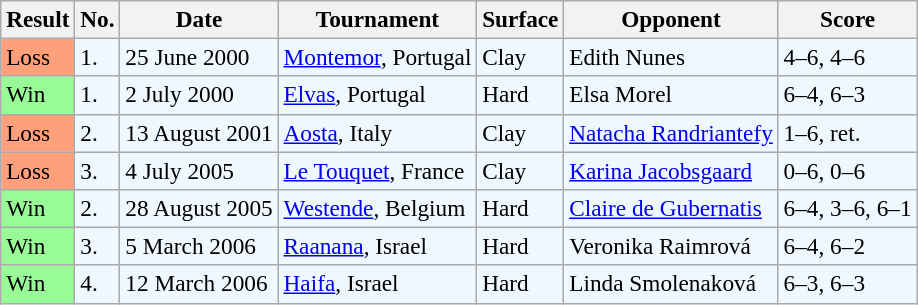<table class="sortable wikitable" style=font-size:97%>
<tr>
<th>Result</th>
<th>No.</th>
<th>Date</th>
<th>Tournament</th>
<th>Surface</th>
<th>Opponent</th>
<th>Score</th>
</tr>
<tr style="background:#f0f8ff;">
<td style="background:#ffa07a;">Loss</td>
<td>1.</td>
<td>25 June 2000</td>
<td><a href='#'>Montemor</a>, Portugal</td>
<td>Clay</td>
<td> Edith Nunes</td>
<td>4–6, 4–6</td>
</tr>
<tr bgcolor="#f0f8ff">
<td style="background:#98fb98;">Win</td>
<td>1.</td>
<td>2 July 2000</td>
<td><a href='#'>Elvas</a>, Portugal</td>
<td>Hard</td>
<td> Elsa Morel</td>
<td>6–4, 6–3</td>
</tr>
<tr style="background:#f0f8ff;">
<td style="background:#ffa07a;">Loss</td>
<td>2.</td>
<td>13 August 2001</td>
<td><a href='#'>Aosta</a>, Italy</td>
<td>Clay</td>
<td> <a href='#'>Natacha Randriantefy</a></td>
<td>1–6, ret.</td>
</tr>
<tr style="background:#f0f8ff;">
<td style="background:#ffa07a;">Loss</td>
<td>3.</td>
<td>4 July 2005</td>
<td><a href='#'>Le Touquet</a>, France</td>
<td>Clay</td>
<td> <a href='#'>Karina Jacobsgaard</a></td>
<td>0–6, 0–6</td>
</tr>
<tr bgcolor="#f0f8ff">
<td style="background:#98fb98;">Win</td>
<td>2.</td>
<td>28 August 2005</td>
<td><a href='#'>Westende</a>, Belgium</td>
<td>Hard</td>
<td> <a href='#'>Claire de Gubernatis</a></td>
<td>6–4, 3–6, 6–1</td>
</tr>
<tr bgcolor="#f0f8ff">
<td style="background:#98fb98;">Win</td>
<td>3.</td>
<td>5 March 2006</td>
<td><a href='#'>Raanana</a>, Israel</td>
<td>Hard</td>
<td> Veronika Raimrová</td>
<td>6–4, 6–2</td>
</tr>
<tr bgcolor="#f0f8ff">
<td style="background:#98fb98;">Win</td>
<td>4.</td>
<td>12 March 2006</td>
<td><a href='#'>Haifa</a>, Israel</td>
<td>Hard</td>
<td> Linda Smolenaková</td>
<td>6–3, 6–3</td>
</tr>
</table>
